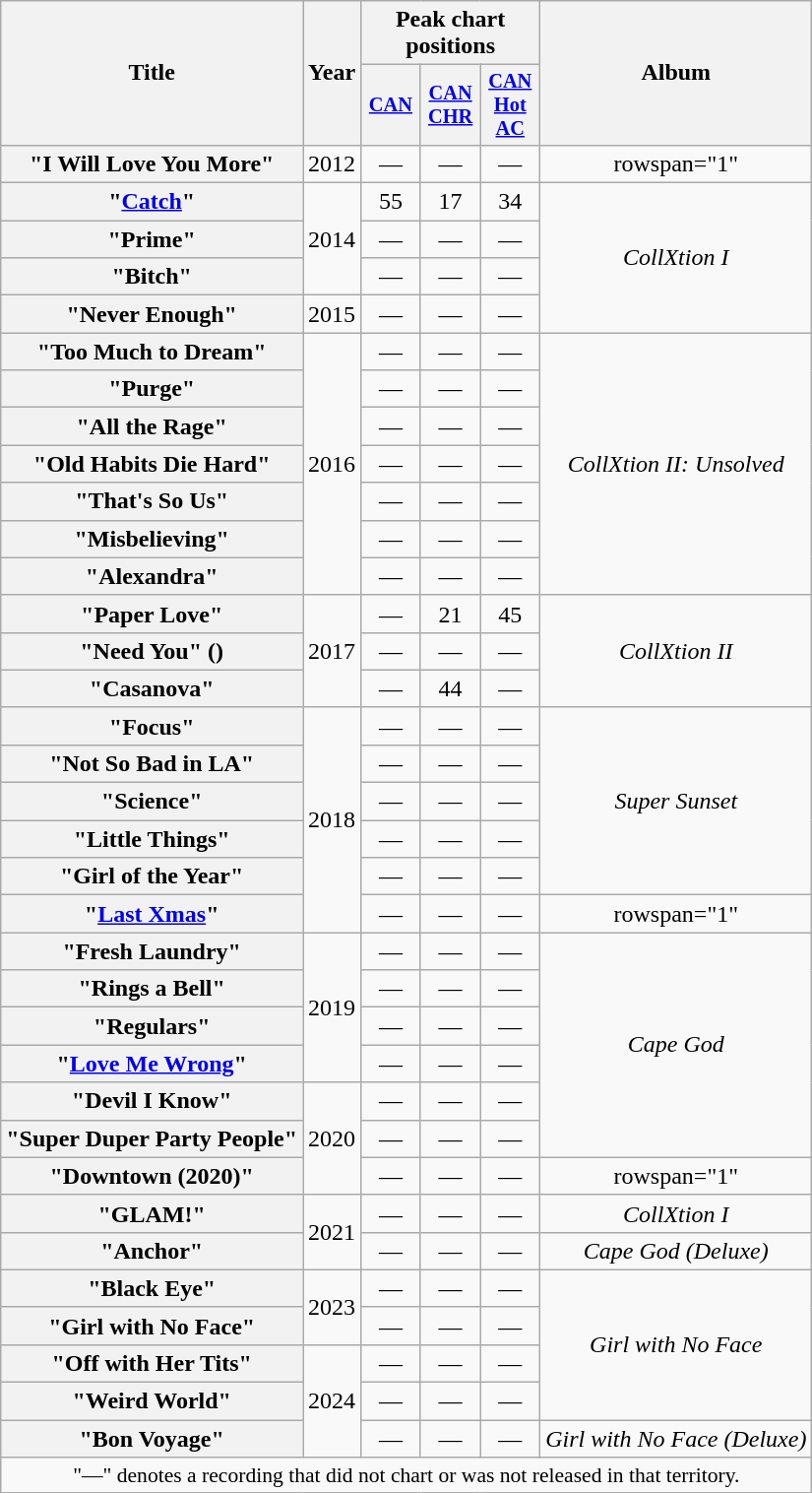<table class="wikitable plainrowheaders" style="text-align:center;">
<tr>
<th scope="col" rowspan="2">Title</th>
<th scope="col" rowspan="2">Year</th>
<th colspan="3">Peak chart positions</th>
<th scope="col" rowspan="2">Album</th>
</tr>
<tr>
<th scope="col" style="width:2.5em;font-size:85%;"><a href='#'>CAN</a><br></th>
<th scope="col" style="width:2.5em;font-size:85%;"><a href='#'>CAN<br>CHR</a><br></th>
<th scope="col" style="width:2.5em;font-size:85%;"><a href='#'>CAN<br>Hot<br>AC</a><br></th>
</tr>
<tr>
<th scope="row">"I Will Love You More"</th>
<td rowspan="1">2012</td>
<td>—</td>
<td>—</td>
<td>—</td>
<td>rowspan="1" </td>
</tr>
<tr>
<th scope="row">"<a href='#'>Catch</a>"</th>
<td rowspan="3">2014</td>
<td>55</td>
<td>17</td>
<td>34</td>
<td rowspan="4"><em>CollXtion I</em></td>
</tr>
<tr>
<th scope="row">"Prime"</th>
<td>—</td>
<td>—</td>
<td>—</td>
</tr>
<tr>
<th scope="row">"Bitch"</th>
<td>—</td>
<td>—</td>
<td>—</td>
</tr>
<tr>
<th scope="row">"Never Enough"</th>
<td>2015</td>
<td>—</td>
<td>—</td>
<td>—</td>
</tr>
<tr>
<th scope="row">"Too Much to Dream"</th>
<td rowspan="7">2016</td>
<td>—</td>
<td>—</td>
<td>—</td>
<td rowspan="7"><em>CollXtion II: Unsolved</em></td>
</tr>
<tr>
<th scope="row">"Purge"</th>
<td>—</td>
<td>—</td>
<td>—</td>
</tr>
<tr>
<th scope="row">"All the Rage"</th>
<td>—</td>
<td>—</td>
<td>—</td>
</tr>
<tr>
<th scope="row">"Old Habits Die Hard"</th>
<td>—</td>
<td>—</td>
<td>—</td>
</tr>
<tr>
<th scope="row">"That's So Us"</th>
<td>—</td>
<td>—</td>
<td>—</td>
</tr>
<tr>
<th scope="row">"Misbelieving"</th>
<td>—</td>
<td>—</td>
<td>—</td>
</tr>
<tr>
<th scope="row">"Alexandra"</th>
<td>—</td>
<td>—</td>
<td>—</td>
</tr>
<tr>
<th scope="row">"Paper Love"</th>
<td rowspan="3">2017</td>
<td>—</td>
<td>21</td>
<td>45</td>
<td rowspan="3"><em>CollXtion II</em></td>
</tr>
<tr>
<th scope="row">"Need You" ()</th>
<td>—</td>
<td>—</td>
<td>—</td>
</tr>
<tr>
<th scope="row">"Casanova"<br></th>
<td>—</td>
<td>44</td>
<td>—</td>
</tr>
<tr>
<th scope="row">"Focus"</th>
<td rowspan="6">2018</td>
<td>—</td>
<td>—</td>
<td>—</td>
<td rowspan="5"><em>Super Sunset</em></td>
</tr>
<tr>
<th scope="row">"Not So Bad in LA"</th>
<td>—</td>
<td>—</td>
<td>—</td>
</tr>
<tr>
<th scope="row">"Science"</th>
<td>—</td>
<td>—</td>
<td>—</td>
</tr>
<tr>
<th scope="row">"Little Things"</th>
<td>—</td>
<td>—</td>
<td>—</td>
</tr>
<tr>
<th scope="row">"Girl of the Year"</th>
<td>—</td>
<td>—</td>
<td>—</td>
</tr>
<tr>
<th scope="row">"<a href='#'>Last Xmas</a>"</th>
<td>—</td>
<td>—</td>
<td>—</td>
<td>rowspan="1" </td>
</tr>
<tr>
<th scope="row">"Fresh Laundry"</th>
<td rowspan="4">2019</td>
<td>—</td>
<td>—</td>
<td>—</td>
<td rowspan="6"><em>Cape God</em></td>
</tr>
<tr>
<th scope="row">"Rings a Bell"</th>
<td>—</td>
<td>—</td>
<td>—</td>
</tr>
<tr>
<th scope="row">"Regulars"</th>
<td>—</td>
<td>—</td>
<td>—</td>
</tr>
<tr>
<th scope="row">"<a href='#'>Love Me Wrong</a>"<br></th>
<td>—</td>
<td>—</td>
<td>—</td>
</tr>
<tr>
<th scope="row">"Devil I Know"</th>
<td rowspan="3">2020</td>
<td>—</td>
<td>—</td>
<td>—</td>
</tr>
<tr>
<th scope="row">"Super Duper Party People"</th>
<td>—</td>
<td>—</td>
<td>—</td>
</tr>
<tr>
<th scope="row">"Downtown (2020)"<br></th>
<td>—</td>
<td>—</td>
<td>—</td>
<td>rowspan="1"</td>
</tr>
<tr>
<th scope="row">"GLAM!"</th>
<td rowspan="2">2021</td>
<td>—</td>
<td>—</td>
<td>—</td>
<td><em>CollXtion I</em></td>
</tr>
<tr>
<th scope="row">"Anchor"</th>
<td>—</td>
<td>—</td>
<td>—</td>
<td><em>Cape God (Deluxe)</em></td>
</tr>
<tr>
<th scope="row">"Black Eye"</th>
<td rowspan="2">2023</td>
<td>—</td>
<td>—</td>
<td>—</td>
<td rowspan=4"><em>Girl with No Face</em></td>
</tr>
<tr>
<th scope="row">"Girl with No Face"</th>
<td>—</td>
<td>—</td>
<td>—</td>
</tr>
<tr>
<th scope="row">"Off with Her Tits"</th>
<td rowspan="3">2024</td>
<td>—</td>
<td>—</td>
<td>—</td>
</tr>
<tr>
<th scope="row">"Weird World"</th>
<td>—</td>
<td>—</td>
<td>—</td>
</tr>
<tr>
<th scope="row">"Bon Voyage"</th>
<td>—</td>
<td>—</td>
<td>—</td>
<td><em>Girl with No Face (Deluxe)</em></td>
</tr>
<tr>
<td colspan="15" style="font-size:90%">"—" denotes a recording that did not chart or was not released in that territory.</td>
</tr>
</table>
